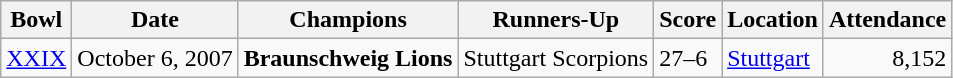<table class="wikitable">
<tr>
<th>Bowl</th>
<th>Date</th>
<th>Champions</th>
<th>Runners-Up</th>
<th>Score</th>
<th>Location</th>
<th>Attendance</th>
</tr>
<tr>
<td style="text-align:center;"><a href='#'>XXIX</a></td>
<td>October 6, 2007</td>
<td><strong>Braunschweig Lions</strong></td>
<td>Stuttgart Scorpions</td>
<td>27–6</td>
<td><a href='#'>Stuttgart</a></td>
<td style="text-align:right;">8,152</td>
</tr>
</table>
